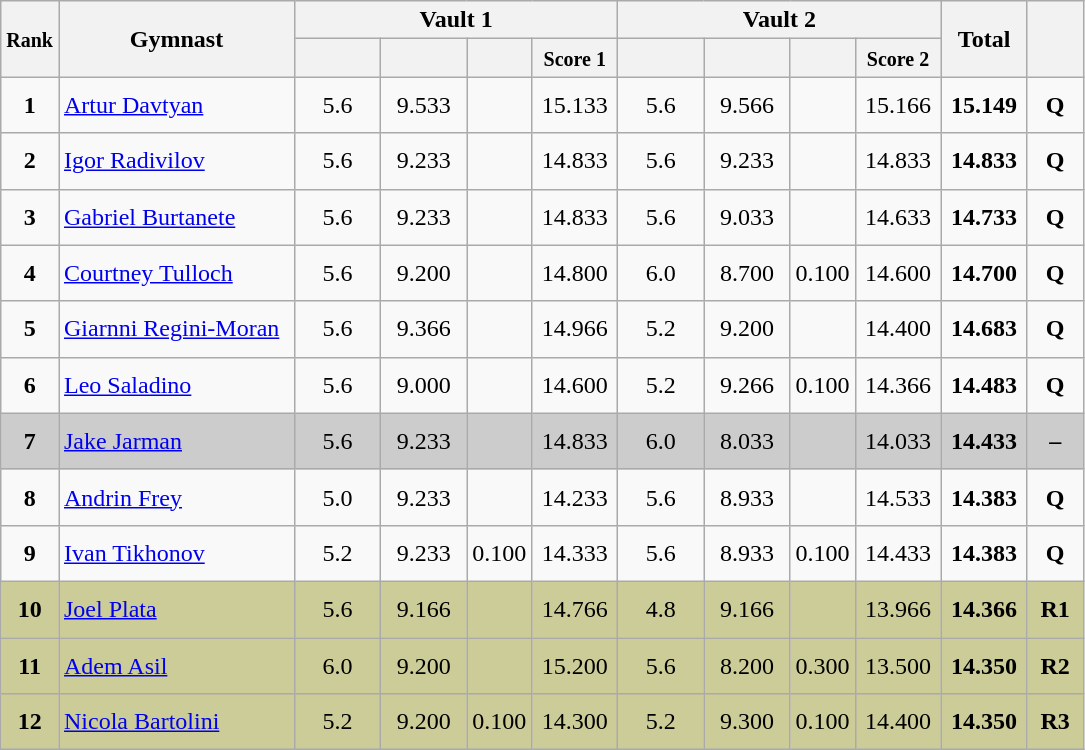<table style="text-align:center;" class="wikitable sortable">
<tr>
<th style="width:15px;" rowspan="2"><small>Rank</small></th>
<th style="width:150px;" rowspan="2">Gymnast</th>
<th colspan="4">Vault 1</th>
<th colspan="4">Vault 2</th>
<th style="width:50px;" rowspan="2">Total</th>
<th style="width:30px;" rowspan="2"><small></small></th>
</tr>
<tr>
<th style="width:50px;"><small></small></th>
<th style="width:50px;"><small></small></th>
<th style="width:20px;"><small></small></th>
<th style="width:50px;"><small>Score 1</small></th>
<th style="width:50px;"><small></small></th>
<th style="width:50px;"><small></small></th>
<th style="width:20px;"><small></small></th>
<th style="width:50px;"><small>Score 2</small></th>
</tr>
<tr>
<td scope="row" style="text-align:center"><strong>1</strong></td>
<td style="height:30px; text-align:left;"> <a href='#'>Artur Davtyan</a></td>
<td>5.6</td>
<td>9.533</td>
<td></td>
<td>15.133</td>
<td>5.6</td>
<td>9.566</td>
<td></td>
<td>15.166</td>
<td><strong>15.149</strong></td>
<td><strong>Q</strong></td>
</tr>
<tr>
<td scope="row" style="text-align:center"><strong>2</strong></td>
<td style="height:30px; text-align:left;"> <a href='#'>Igor Radivilov</a></td>
<td>5.6</td>
<td>9.233</td>
<td></td>
<td>14.833</td>
<td>5.6</td>
<td>9.233</td>
<td></td>
<td>14.833</td>
<td><strong>14.833</strong></td>
<td><strong>Q</strong></td>
</tr>
<tr>
<td scope="row" style="text-align:center"><strong>3</strong></td>
<td style="height:30px; text-align:left;"> <a href='#'>Gabriel Burtanete</a></td>
<td>5.6</td>
<td>9.233</td>
<td></td>
<td>14.833</td>
<td>5.6</td>
<td>9.033</td>
<td></td>
<td>14.633</td>
<td><strong>14.733</strong></td>
<td><strong>Q</strong></td>
</tr>
<tr>
<td scope="row" style="text-align:center"><strong>4</strong></td>
<td style="height:30px; text-align:left;"> <a href='#'>Courtney Tulloch</a></td>
<td>5.6</td>
<td>9.200</td>
<td></td>
<td>14.800</td>
<td>6.0</td>
<td>8.700</td>
<td>0.100</td>
<td>14.600</td>
<td><strong>14.700</strong></td>
<td><strong>Q</strong></td>
</tr>
<tr>
<td scope="row" style="text-align:center"><strong>5</strong></td>
<td style="height:30px; text-align:left;"> <a href='#'>Giarnni Regini-Moran</a></td>
<td>5.6</td>
<td>9.366</td>
<td></td>
<td>14.966</td>
<td>5.2</td>
<td>9.200</td>
<td></td>
<td>14.400</td>
<td><strong>14.683</strong></td>
<td><strong>Q</strong></td>
</tr>
<tr>
<td scope="row" style="text-align:center"><strong>6</strong></td>
<td style="height:30px; text-align:left;"> <a href='#'>Leo Saladino</a></td>
<td>5.6</td>
<td>9.000</td>
<td></td>
<td>14.600</td>
<td>5.2</td>
<td>9.266</td>
<td>0.100</td>
<td>14.366</td>
<td><strong>14.483</strong></td>
<td><strong>Q</strong></td>
</tr>
<tr style="background:#cccccc;">
<td scope="row" style="text-align:center"><strong>7</strong></td>
<td style="height:30px; text-align:left;"> <a href='#'>Jake Jarman</a></td>
<td>5.6</td>
<td>9.233</td>
<td></td>
<td>14.833</td>
<td>6.0</td>
<td>8.033</td>
<td></td>
<td>14.033</td>
<td><strong>14.433</strong></td>
<td><strong>–</strong></td>
</tr>
<tr>
<td scope="row" style="text-align:center"><strong>8</strong></td>
<td style="height:30px; text-align:left;"> <a href='#'>Andrin Frey</a></td>
<td>5.0</td>
<td>9.233</td>
<td></td>
<td>14.233</td>
<td>5.6</td>
<td>8.933</td>
<td></td>
<td>14.533</td>
<td><strong>14.383</strong></td>
<td><strong>Q</strong></td>
</tr>
<tr>
<td scope="row" style="text-align:center"><strong>9</strong></td>
<td style="height:30px; text-align:left;"> <a href='#'>Ivan Tikhonov</a></td>
<td>5.2</td>
<td>9.233</td>
<td>0.100</td>
<td>14.333</td>
<td>5.6</td>
<td>8.933</td>
<td>0.100</td>
<td>14.433</td>
<td><strong>14.383</strong></td>
<td><strong>Q</strong></td>
</tr>
<tr style="background:#cccc99;">
<td scope="row" style="text-align:center"><strong>10</strong></td>
<td style="height:30px; text-align:left;"> <a href='#'>Joel Plata</a></td>
<td>5.6</td>
<td>9.166</td>
<td></td>
<td>14.766</td>
<td>4.8</td>
<td>9.166</td>
<td></td>
<td>13.966</td>
<td><strong>14.366</strong></td>
<td><strong>R1</strong></td>
</tr>
<tr style="background:#cccc99;">
<td scope="row" style="text-align:center"><strong>11</strong></td>
<td style="height:30px; text-align:left;"> <a href='#'>Adem Asil</a></td>
<td>6.0</td>
<td>9.200</td>
<td></td>
<td>15.200</td>
<td>5.6</td>
<td>8.200</td>
<td>0.300</td>
<td>13.500</td>
<td><strong>14.350</strong></td>
<td><strong>R2</strong></td>
</tr>
<tr style="background:#cccc99;">
<td scope="row" style="text-align:center"><strong>12</strong></td>
<td style="height:30px; text-align:left;"> <a href='#'>Nicola Bartolini</a></td>
<td>5.2</td>
<td>9.200</td>
<td>0.100</td>
<td>14.300</td>
<td>5.2</td>
<td>9.300</td>
<td>0.100</td>
<td>14.400</td>
<td><strong>14.350</strong></td>
<td><strong>R3</strong></td>
</tr>
</table>
